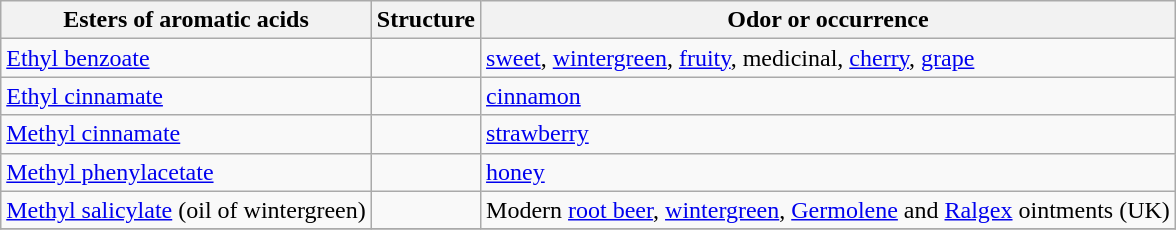<table class="wikitable">
<tr>
<th valign="top" align="left">Esters of aromatic acids</th>
<th valign="top" align="left">Structure</th>
<th valign="top" align="left">Odor or occurrence</th>
</tr>
<tr>
<td><a href='#'>Ethyl benzoate</a></td>
<td></td>
<td><a href='#'>sweet</a>, <a href='#'>wintergreen</a>, <a href='#'>fruity</a>, medicinal, <a href='#'>cherry</a>, <a href='#'>grape</a></td>
</tr>
<tr>
<td><a href='#'>Ethyl cinnamate</a></td>
<td></td>
<td><a href='#'>cinnamon</a></td>
</tr>
<tr>
<td><a href='#'>Methyl cinnamate</a></td>
<td></td>
<td><a href='#'>strawberry</a></td>
</tr>
<tr>
<td><a href='#'>Methyl phenylacetate</a></td>
<td></td>
<td><a href='#'>honey</a></td>
</tr>
<tr>
<td><a href='#'>Methyl salicylate</a> (oil of wintergreen)</td>
<td></td>
<td>Modern <a href='#'>root beer</a>, <a href='#'>wintergreen</a>, <a href='#'>Germolene</a> and <a href='#'>Ralgex</a> ointments (UK)</td>
</tr>
<tr>
</tr>
</table>
